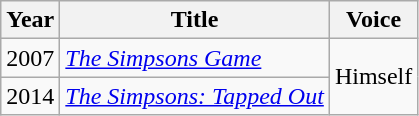<table class="wikitable sortable">
<tr>
<th>Year</th>
<th>Title</th>
<th>Voice</th>
</tr>
<tr>
<td>2007</td>
<td><em><a href='#'>The Simpsons Game</a></em></td>
<td rowspan=2>Himself</td>
</tr>
<tr>
<td>2014</td>
<td><em><a href='#'>The Simpsons: Tapped Out</a></em></td>
</tr>
</table>
